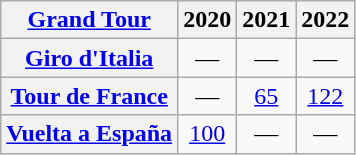<table class="wikitable plainrowheaders">
<tr>
<th scope="col"><a href='#'>Grand Tour</a></th>
<th scope="col">2020</th>
<th scope="col">2021</th>
<th scope="col">2022</th>
</tr>
<tr style="text-align:center;">
<th scope="row"> <a href='#'>Giro d'Italia</a></th>
<td>—</td>
<td>—</td>
<td>—</td>
</tr>
<tr style="text-align:center;">
<th scope="row"> <a href='#'>Tour de France</a></th>
<td>—</td>
<td><a href='#'>65</a></td>
<td><a href='#'>122</a></td>
</tr>
<tr style="text-align:center;">
<th scope="row"> <a href='#'>Vuelta a España</a></th>
<td><a href='#'>100</a></td>
<td>—</td>
<td>—</td>
</tr>
</table>
